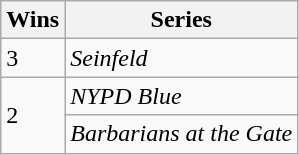<table class="wikitable">
<tr>
<th>Wins</th>
<th>Series</th>
</tr>
<tr>
<td>3</td>
<td><em>Seinfeld</em></td>
</tr>
<tr>
<td rowspan="2">2</td>
<td><em>NYPD Blue</em></td>
</tr>
<tr>
<td><em>Barbarians at the Gate</em></td>
</tr>
</table>
